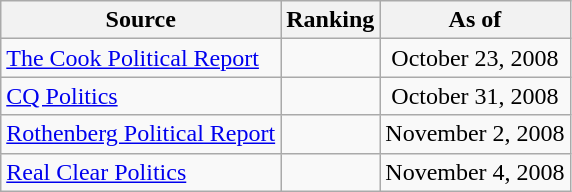<table class="wikitable" style="text-align:center">
<tr>
<th>Source</th>
<th>Ranking</th>
<th>As of</th>
</tr>
<tr>
<td align=left><a href='#'>The Cook Political Report</a></td>
<td></td>
<td>October 23, 2008</td>
</tr>
<tr>
<td align=left><a href='#'>CQ Politics</a></td>
<td></td>
<td>October 31, 2008</td>
</tr>
<tr>
<td align=left><a href='#'>Rothenberg Political Report</a></td>
<td></td>
<td>November 2, 2008</td>
</tr>
<tr>
<td align=left><a href='#'>Real Clear Politics</a></td>
<td></td>
<td>November 4, 2008</td>
</tr>
</table>
